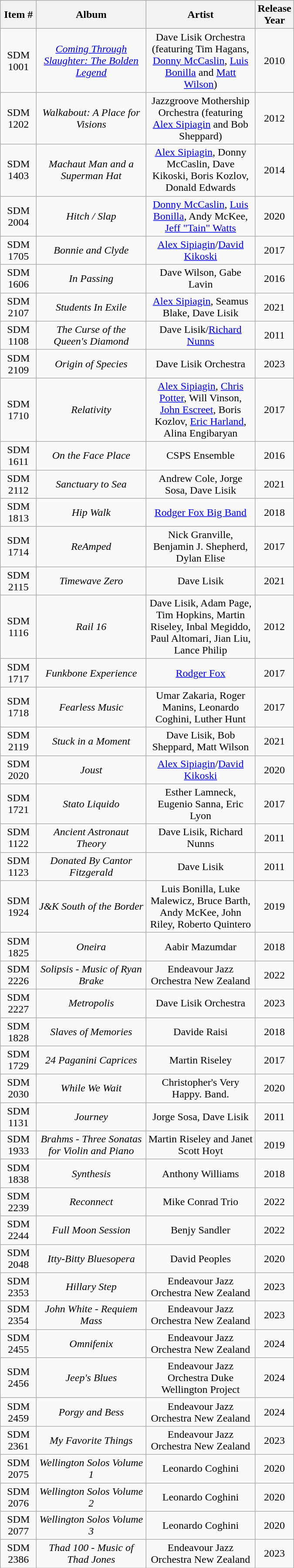<table class="wikitable sortable mw-collapsible" style="text-align:left; margin:0;">
<tr>
<th style="width:3em;">Item #</th>
<th style="width:10em;">Album</th>
<th style="width:10em;">Artist</th>
<th style="width:1em;">Release Year</th>
</tr>
<tr>
<td style="text-align:center;">SDM 1001</td>
<td style="text-align:center;"><em><a href='#'>Coming Through Slaughter: The Bolden Legend</a></em></td>
<td style="text-align:center;">Dave Lisik Orchestra (featuring Tim Hagans, <a href='#'>Donny McCaslin</a>, <a href='#'>Luis Bonilla</a> and <a href='#'>Matt Wilson</a>)</td>
<td style="text-align:center;">2010</td>
</tr>
<tr style="text-align:center;">
<td>SDM 1202</td>
<td><em>Walkabout: A Place for Visions</em></td>
<td>Jazzgroove Mothership Orchestra (featuring <a href='#'>Alex Sipiagin</a> and Bob Sheppard)</td>
<td>2012</td>
</tr>
<tr style="text-align:center;">
<td>SDM 1403</td>
<td><em>Machaut Man and a Superman Hat</em></td>
<td><a href='#'>Alex Sipiagin</a>, Donny McCaslin, Dave Kikoski, Boris Kozlov, Donald Edwards</td>
<td>2014</td>
</tr>
<tr style="text-align:center;">
<td>SDM 2004</td>
<td><em>Hitch / Slap</em></td>
<td><a href='#'>Donny McCaslin</a>, <a href='#'>Luis Bonilla</a>, Andy McKee, <a href='#'>Jeff "Tain" Watts</a></td>
<td>2020</td>
</tr>
<tr style="text-align:center;">
<td>SDM 1705</td>
<td><em>Bonnie and Clyde</em></td>
<td><a href='#'>Alex Sipiagin</a>/<a href='#'>David Kikoski</a></td>
<td>2017</td>
</tr>
<tr style="text-align:center;">
<td>SDM 1606</td>
<td><em>In Passing</em></td>
<td>Dave Wilson, Gabe Lavin</td>
<td>2016</td>
</tr>
<tr style="text-align:center;">
<td>SDM 2107</td>
<td><em>Students In Exile</em></td>
<td><a href='#'>Alex Sipiagin</a>, Seamus Blake, Dave Lisik</td>
<td>2021</td>
</tr>
<tr style="text-align:center;">
<td>SDM 1108</td>
<td><em>The Curse of the Queen's Diamond</em></td>
<td>Dave Lisik/<a href='#'>Richard Nunns</a></td>
<td>2011</td>
</tr>
<tr style="text-align:center;">
<td>SDM 2109</td>
<td><em>Origin of Species</em></td>
<td>Dave Lisik Orchestra</td>
<td>2023</td>
</tr>
<tr>
<td style="text-align:center;">SDM 1710</td>
<td style="text-align:center;"><em>Relativity</em></td>
<td style="text-align:center;"><a href='#'>Alex Sipiagin</a>, <a href='#'>Chris Potter</a>, Will Vinson, <a href='#'>John Escreet</a>, Boris Kozlov, <a href='#'>Eric Harland</a>, Alina Engibaryan</td>
<td style="text-align:center;">2017</td>
</tr>
<tr style="text-align:center;">
<td>SDM 1611</td>
<td><em>On the Face Place</em></td>
<td>CSPS Ensemble</td>
<td>2016</td>
</tr>
<tr style="text-align:center;">
<td>SDM 2112</td>
<td><em>Sanctuary to Sea</em></td>
<td>Andrew Cole, Jorge Sosa, Dave Lisik</td>
<td>2021</td>
</tr>
<tr style="text-align:center;">
<td>SDM 1813</td>
<td><em>Hip Walk</em></td>
<td><a href='#'>Rodger Fox Big Band</a></td>
<td>2018</td>
</tr>
<tr style="text-align:center;">
<td>SDM 1714</td>
<td><em>ReAmped</em></td>
<td>Nick Granville, Benjamin J. Shepherd, Dylan Elise</td>
<td>2017</td>
</tr>
<tr style="text-align:center;">
<td>SDM 2115</td>
<td><em>Timewave Zero</em></td>
<td>Dave Lisik</td>
<td>2021</td>
</tr>
<tr style="text-align:center;">
<td>SDM 1116</td>
<td><em>Rail 16</em></td>
<td>Dave Lisik, Adam Page, Tim Hopkins, Martin Riseley, Inbal Megiddo, Paul Altomari, Jian Liu, Lance Philip</td>
<td>2012</td>
</tr>
<tr style="text-align:center;">
<td>SDM 1717</td>
<td><em>Funkbone Experience</em></td>
<td><a href='#'>Rodger Fox</a></td>
<td>2017</td>
</tr>
<tr style="text-align:center;">
<td>SDM 1718</td>
<td><em>Fearless Music</em></td>
<td>Umar Zakaria, Roger Manins, Leonardo Coghini, Luther Hunt</td>
<td>2017</td>
</tr>
<tr style="text-align:center;">
<td>SDM 2119</td>
<td><em>Stuck in a Moment</em></td>
<td>Dave Lisik, Bob Sheppard, Matt Wilson</td>
<td>2021</td>
</tr>
<tr style="text-align:center;">
<td>SDM 2020</td>
<td><em>Joust</em></td>
<td><a href='#'>Alex Sipiagin</a>/<a href='#'>David Kikoski</a></td>
<td>2020</td>
</tr>
<tr style="text-align:center;">
<td>SDM 1721</td>
<td><em>Stato Liquido</em></td>
<td>Esther Lamneck, Eugenio Sanna, Eric Lyon</td>
<td>2017</td>
</tr>
<tr style="text-align:center;">
<td>SDM 1122</td>
<td><em>Ancient Astronaut Theory</em></td>
<td>Dave Lisik, Richard Nunns</td>
<td>2011</td>
</tr>
<tr style="text-align:center;">
<td>SDM 1123</td>
<td><em>Donated By Cantor Fitzgerald</em></td>
<td>Dave Lisik</td>
<td>2011</td>
</tr>
<tr style="text-align:center;">
<td>SDM 1924</td>
<td><em>J&K South of the Border</em></td>
<td>Luis Bonilla, Luke Malewicz, Bruce Barth, Andy McKee, John Riley, Roberto Quintero</td>
<td>2019</td>
</tr>
<tr style="text-align:center;">
<td>SDM 1825</td>
<td><em>Oneira</em></td>
<td>Aabir Mazumdar</td>
<td>2018</td>
</tr>
<tr style="text-align:center;">
<td>SDM 2226</td>
<td><em>Solipsis - Music of Ryan Brake</em></td>
<td>Endeavour Jazz Orchestra New Zealand</td>
<td>2022</td>
</tr>
<tr style="text-align:center;">
<td>SDM 2227</td>
<td><em>Metropolis</em></td>
<td>Dave Lisik Orchestra</td>
<td>2023</td>
</tr>
<tr style="text-align:center;">
<td>SDM 1828</td>
<td><em>Slaves of Memories</em></td>
<td>Davide Raisi</td>
<td>2018</td>
</tr>
<tr style="text-align:center;">
<td>SDM 1729</td>
<td><em>24 Paganini Caprices</em></td>
<td>Martin Riseley</td>
<td>2017</td>
</tr>
<tr style="text-align:center;">
<td>SDM 2030</td>
<td><em>While We Wait</em></td>
<td>Christopher's Very Happy. Band.</td>
<td>2020</td>
</tr>
<tr style="text-align:center;">
<td>SDM 1131</td>
<td><em>Journey</em></td>
<td>Jorge Sosa, Dave Lisik</td>
<td>2011</td>
</tr>
<tr style="text-align:center;">
<td>SDM 1933</td>
<td><em>Brahms - Three Sonatas for Violin and Piano</em></td>
<td>Martin Riseley and Janet Scott Hoyt</td>
<td>2019</td>
</tr>
<tr style="text-align:center;">
<td>SDM 1838</td>
<td><em>Synthesis</em></td>
<td>Anthony Williams</td>
<td>2018</td>
</tr>
<tr style="text-align:center;">
<td>SDM 2239</td>
<td><em>Reconnect</em></td>
<td>Mike Conrad Trio</td>
<td>2022</td>
</tr>
<tr style="text-align:center;">
<td>SDM 2244</td>
<td><em>Full Moon Session</em></td>
<td>Benjy Sandler</td>
<td>2022</td>
</tr>
<tr style="text-align:center;">
<td>SDM 2048</td>
<td><em>Itty-Bitty Bluesopera</em></td>
<td>David Peoples</td>
<td>2020</td>
</tr>
<tr style="text-align:center;">
<td>SDM 2353</td>
<td><em>Hillary Step</em></td>
<td>Endeavour Jazz Orchestra New Zealand</td>
<td>2023</td>
</tr>
<tr style="text-align:center;">
<td>SDM 2354</td>
<td><em>John White - Requiem Mass</em></td>
<td>Endeavour Jazz Orchestra New Zealand</td>
<td>2023</td>
</tr>
<tr style="text-align:center;">
<td>SDM 2455</td>
<td><em>Omnifenix</em></td>
<td>Endeavour Jazz Orchestra New Zealand</td>
<td>2024</td>
</tr>
<tr style="text-align:center;">
<td>SDM 2456</td>
<td><em>Jeep's Blues</em></td>
<td>Endeavour Jazz Orchestra Duke Wellington Project</td>
<td>2024</td>
</tr>
<tr style="text-align:center;">
<td>SDM 2459</td>
<td><em>Porgy and Bess</em></td>
<td>Endeavour Jazz Orchestra New Zealand</td>
<td>2024</td>
</tr>
<tr style="text-align:center;">
<td>SDM 2361</td>
<td><em>My Favorite Things</em></td>
<td>Endeavour Jazz Orchestra New Zealand</td>
<td>2023</td>
</tr>
<tr style="text-align:center;">
<td>SDM 2075</td>
<td><em>Wellington Solos Volume 1</em></td>
<td>Leonardo Coghini</td>
<td>2020</td>
</tr>
<tr style="text-align:center;">
<td>SDM 2076</td>
<td><em>Wellington Solos Volume 2</em></td>
<td>Leonardo Coghini</td>
<td>2020</td>
</tr>
<tr style="text-align:center;">
<td>SDM 2077</td>
<td><em>Wellington Solos Volume 3</em></td>
<td>Leonardo Coghini</td>
<td>2020</td>
</tr>
<tr style="text-align:center;">
<td>SDM 2386</td>
<td><em>Thad 100 - Music of Thad Jones</em></td>
<td>Endeavour Jazz Orchestra New Zealand</td>
<td>2023</td>
</tr>
</table>
